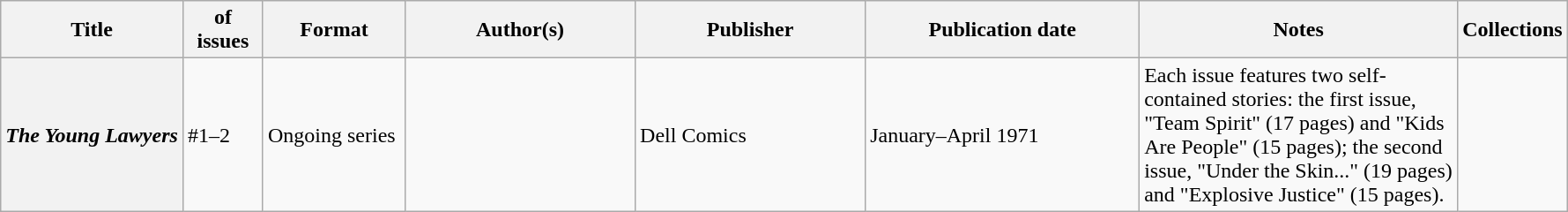<table class="wikitable">
<tr>
<th>Title</th>
<th style="width:40pt"> of issues</th>
<th style="width:75pt">Format</th>
<th style="width:125pt">Author(s)</th>
<th style="width:125pt">Publisher</th>
<th style="width:150pt">Publication date</th>
<th style="width:175pt">Notes</th>
<th>Collections</th>
</tr>
<tr>
<th><em>The Young Lawyers</em></th>
<td>#1–2</td>
<td>Ongoing series</td>
<td></td>
<td>Dell Comics</td>
<td>January–April 1971</td>
<td>Each issue features two self-contained stories: the first issue, "Team Spirit" (17 pages) and "Kids Are People" (15 pages); the second issue, "Under the Skin..." (19 pages) and "Explosive Justice" (15 pages).</td>
<td></td>
</tr>
</table>
